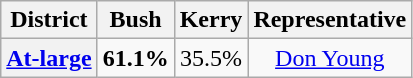<table class=wikitable>
<tr>
<th>District</th>
<th>Bush</th>
<th>Kerry</th>
<th>Representative</th>
</tr>
<tr align=center>
<th><a href='#'>At-large</a></th>
<td><strong>61.1%</strong></td>
<td>35.5%</td>
<td><a href='#'>Don Young</a></td>
</tr>
</table>
